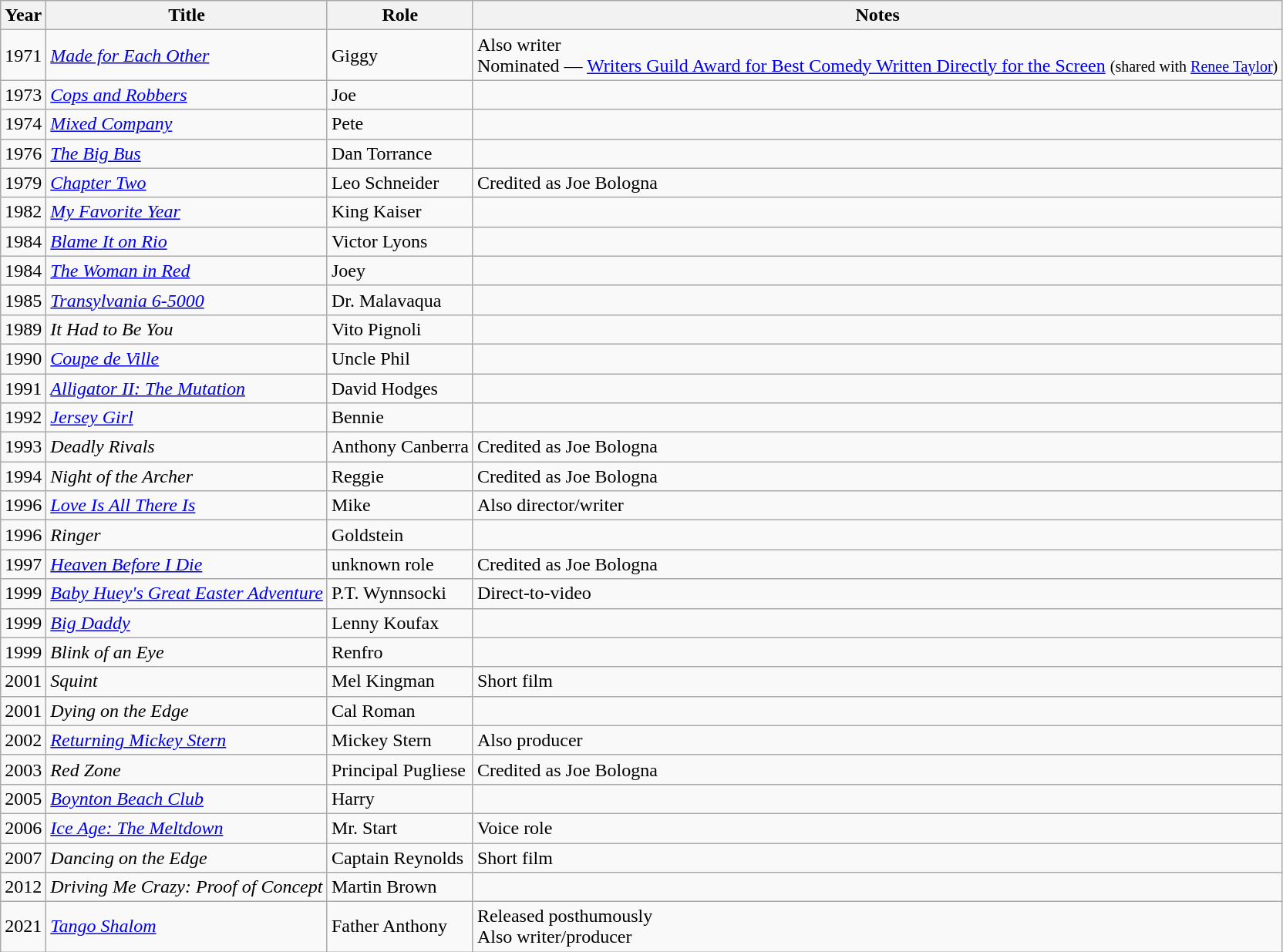<table class="wikitable">
<tr>
<th>Year</th>
<th>Title</th>
<th>Role</th>
<th>Notes</th>
</tr>
<tr>
<td>1971</td>
<td><em><a href='#'>Made for Each Other</a></em></td>
<td>Giggy</td>
<td>Also writer<br>Nominated — <a href='#'>Writers Guild Award for Best Comedy Written Directly for the Screen</a> <small>(shared with <a href='#'>Renee Taylor</a>)</small></td>
</tr>
<tr>
<td>1973</td>
<td><em><a href='#'>Cops and Robbers</a></em></td>
<td>Joe</td>
<td></td>
</tr>
<tr>
<td>1974</td>
<td><em><a href='#'>Mixed Company</a></em></td>
<td>Pete</td>
<td></td>
</tr>
<tr>
<td>1976</td>
<td><em><a href='#'>The Big Bus</a></em></td>
<td>Dan Torrance</td>
<td></td>
</tr>
<tr>
<td>1979</td>
<td><em><a href='#'>Chapter Two</a></em></td>
<td>Leo Schneider</td>
<td>Credited as Joe Bologna</td>
</tr>
<tr>
<td>1982</td>
<td><em><a href='#'>My Favorite Year</a></em></td>
<td>King Kaiser</td>
<td></td>
</tr>
<tr>
<td>1984</td>
<td><em><a href='#'>Blame It on Rio</a></em></td>
<td>Victor Lyons</td>
<td></td>
</tr>
<tr>
<td>1984</td>
<td><em><a href='#'>The Woman in Red</a></em></td>
<td>Joey</td>
<td></td>
</tr>
<tr>
<td>1985</td>
<td><em><a href='#'>Transylvania 6-5000</a></em></td>
<td>Dr. Malavaqua</td>
<td></td>
</tr>
<tr>
<td>1989</td>
<td><em>It Had to Be You</em></td>
<td>Vito Pignoli</td>
<td></td>
</tr>
<tr>
<td>1990</td>
<td><em><a href='#'>Coupe de Ville</a></em></td>
<td>Uncle Phil</td>
<td></td>
</tr>
<tr>
<td>1991</td>
<td><em><a href='#'>Alligator II: The Mutation</a></em></td>
<td>David Hodges</td>
<td></td>
</tr>
<tr>
<td>1992</td>
<td><em><a href='#'>Jersey Girl</a></em></td>
<td>Bennie</td>
<td></td>
</tr>
<tr>
<td>1993</td>
<td><em>Deadly Rivals</em></td>
<td>Anthony Canberra</td>
<td>Credited as Joe Bologna</td>
</tr>
<tr>
<td>1994</td>
<td><em>Night of the Archer</em></td>
<td>Reggie</td>
<td>Credited as Joe Bologna</td>
</tr>
<tr>
<td>1996</td>
<td><em><a href='#'>Love Is All There Is</a></em></td>
<td>Mike</td>
<td>Also director/writer</td>
</tr>
<tr>
<td>1996</td>
<td><em>Ringer</em></td>
<td>Goldstein</td>
<td></td>
</tr>
<tr>
<td>1997</td>
<td><em><a href='#'>Heaven Before I Die</a></em></td>
<td>unknown role</td>
<td>Credited as Joe Bologna</td>
</tr>
<tr>
<td>1999</td>
<td><em><a href='#'>Baby Huey's Great Easter Adventure</a></em></td>
<td>P.T. Wynnsocki</td>
<td>Direct-to-video</td>
</tr>
<tr>
<td>1999</td>
<td><em><a href='#'>Big Daddy</a></em></td>
<td>Lenny Koufax</td>
<td></td>
</tr>
<tr>
<td>1999</td>
<td><em>Blink of an Eye</em></td>
<td>Renfro</td>
<td></td>
</tr>
<tr>
<td>2001</td>
<td><em>Squint</em></td>
<td>Mel Kingman</td>
<td>Short film</td>
</tr>
<tr>
<td>2001</td>
<td><em>Dying on the Edge</em></td>
<td>Cal Roman</td>
<td></td>
</tr>
<tr>
<td>2002</td>
<td><em><a href='#'>Returning Mickey Stern</a></em></td>
<td>Mickey Stern</td>
<td>Also producer</td>
</tr>
<tr>
<td>2003</td>
<td><em>Red Zone</em></td>
<td>Principal Pugliese</td>
<td>Credited as Joe Bologna</td>
</tr>
<tr>
<td>2005</td>
<td><em><a href='#'>Boynton Beach Club</a></em></td>
<td>Harry</td>
<td></td>
</tr>
<tr>
<td>2006</td>
<td><em><a href='#'>Ice Age: The Meltdown</a></em></td>
<td>Mr. Start</td>
<td>Voice role</td>
</tr>
<tr>
<td>2007</td>
<td><em>Dancing on the Edge</em></td>
<td>Captain Reynolds</td>
<td>Short film</td>
</tr>
<tr>
<td>2012</td>
<td><em>Driving Me Crazy: Proof of Concept</em></td>
<td>Martin Brown</td>
<td></td>
</tr>
<tr>
<td>2021</td>
<td><em><a href='#'>Tango Shalom</a></em></td>
<td>Father Anthony</td>
<td>Released posthumously<br>Also writer/producer</td>
</tr>
</table>
